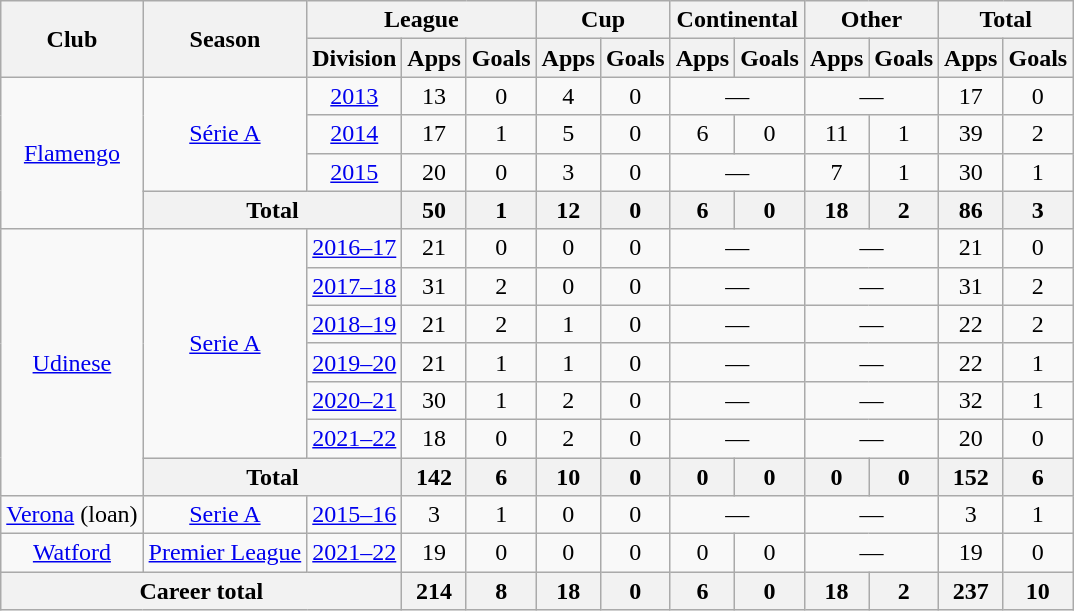<table class="wikitable" style="text-align:center">
<tr>
<th rowspan="2">Club</th>
<th rowspan="2">Season</th>
<th colspan="3">League</th>
<th colspan="2">Cup</th>
<th colspan="2">Continental</th>
<th colspan="2">Other</th>
<th colspan="2">Total</th>
</tr>
<tr>
<th>Division</th>
<th>Apps</th>
<th>Goals</th>
<th>Apps</th>
<th>Goals</th>
<th>Apps</th>
<th>Goals</th>
<th>Apps</th>
<th>Goals</th>
<th>Apps</th>
<th>Goals</th>
</tr>
<tr>
<td rowspan="4"><a href='#'>Flamengo</a></td>
<td rowspan="3"><a href='#'>Série A</a></td>
<td><a href='#'>2013</a></td>
<td>13</td>
<td>0</td>
<td>4</td>
<td>0</td>
<td colspan="2">—</td>
<td colspan="2">—</td>
<td>17</td>
<td>0</td>
</tr>
<tr>
<td><a href='#'>2014</a></td>
<td>17</td>
<td>1</td>
<td>5</td>
<td>0</td>
<td>6</td>
<td>0</td>
<td>11</td>
<td>1</td>
<td>39</td>
<td>2</td>
</tr>
<tr>
<td><a href='#'>2015</a></td>
<td>20</td>
<td>0</td>
<td>3</td>
<td>0</td>
<td colspan="2">—</td>
<td>7</td>
<td>1</td>
<td>30</td>
<td>1</td>
</tr>
<tr>
<th colspan="2">Total</th>
<th>50</th>
<th>1</th>
<th>12</th>
<th>0</th>
<th>6</th>
<th>0</th>
<th>18</th>
<th>2</th>
<th>86</th>
<th>3</th>
</tr>
<tr>
<td rowspan="7"><a href='#'>Udinese</a></td>
<td rowspan="6"><a href='#'>Serie A</a></td>
<td><a href='#'>2016–17</a></td>
<td>21</td>
<td>0</td>
<td>0</td>
<td>0</td>
<td colspan="2">—</td>
<td colspan="2">—</td>
<td>21</td>
<td>0</td>
</tr>
<tr>
<td><a href='#'>2017–18</a></td>
<td>31</td>
<td>2</td>
<td>0</td>
<td>0</td>
<td colspan="2">—</td>
<td colspan="2">—</td>
<td>31</td>
<td>2</td>
</tr>
<tr>
<td><a href='#'>2018–19</a></td>
<td>21</td>
<td>2</td>
<td>1</td>
<td>0</td>
<td colspan="2">—</td>
<td colspan="2">—</td>
<td>22</td>
<td>2</td>
</tr>
<tr>
<td><a href='#'>2019–20</a></td>
<td>21</td>
<td>1</td>
<td>1</td>
<td>0</td>
<td colspan="2">—</td>
<td colspan="2">—</td>
<td>22</td>
<td>1</td>
</tr>
<tr>
<td><a href='#'>2020–21</a></td>
<td>30</td>
<td>1</td>
<td>2</td>
<td>0</td>
<td colspan="2">—</td>
<td colspan="2">—</td>
<td>32</td>
<td>1</td>
</tr>
<tr>
<td><a href='#'>2021–22</a></td>
<td>18</td>
<td>0</td>
<td>2</td>
<td>0</td>
<td colspan="2">—</td>
<td colspan="2">—</td>
<td>20</td>
<td>0</td>
</tr>
<tr>
<th colspan="2">Total</th>
<th>142</th>
<th>6</th>
<th>10</th>
<th>0</th>
<th>0</th>
<th>0</th>
<th>0</th>
<th>0</th>
<th>152</th>
<th>6</th>
</tr>
<tr>
<td rowspan=""><a href='#'>Verona</a> (loan)</td>
<td><a href='#'>Serie A</a></td>
<td><a href='#'>2015–16</a></td>
<td>3</td>
<td>1</td>
<td>0</td>
<td>0</td>
<td colspan="2">—</td>
<td colspan="2">—</td>
<td>3</td>
<td>1</td>
</tr>
<tr>
<td rowspan=""><a href='#'>Watford</a></td>
<td><a href='#'>Premier League</a></td>
<td><a href='#'>2021–22</a></td>
<td>19</td>
<td>0</td>
<td>0</td>
<td>0</td>
<td>0</td>
<td>0</td>
<td colspan="2">—</td>
<td>19</td>
<td>0</td>
</tr>
<tr>
<th colspan="3">Career total</th>
<th>214</th>
<th>8</th>
<th>18</th>
<th>0</th>
<th>6</th>
<th>0</th>
<th>18</th>
<th>2</th>
<th>237</th>
<th>10</th>
</tr>
</table>
